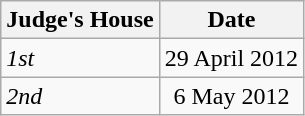<table class="wikitable">
<tr>
<th>Judge's House</th>
<th>Date</th>
</tr>
<tr>
<td><em>1st</em></td>
<td align=center>29 April 2012</td>
</tr>
<tr>
<td><em>2nd</em></td>
<td align=center>6 May 2012</td>
</tr>
</table>
